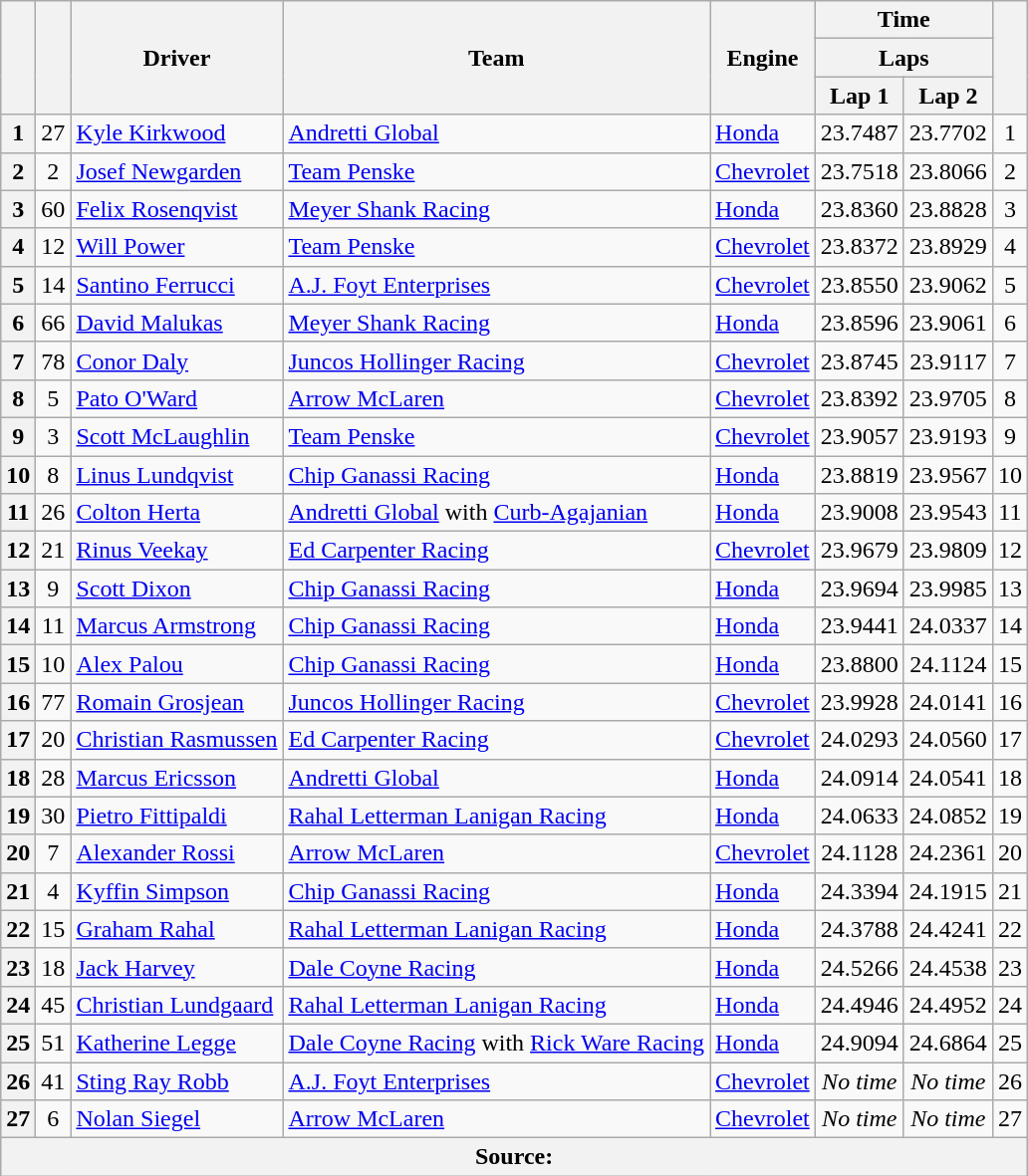<table class="wikitable sortable">
<tr>
<th rowspan="3"></th>
<th rowspan="3"></th>
<th rowspan="3">Driver</th>
<th rowspan="3">Team</th>
<th rowspan="3">Engine</th>
<th colspan="2">Time</th>
<th rowspan="3"></th>
</tr>
<tr>
<th colspan="2" scope="col">Laps</th>
</tr>
<tr>
<th scope="col">Lap 1</th>
<th scope="col">Lap 2</th>
</tr>
<tr>
<th>1</th>
<td align="center">27</td>
<td> <a href='#'>Kyle Kirkwood</a> <strong></strong></td>
<td><a href='#'>Andretti Global</a></td>
<td><a href='#'>Honda</a></td>
<td data-sort-value="13" align="center">23.7487</td>
<td align="center">23.7702</td>
<td align="center">1</td>
</tr>
<tr>
<th>2</th>
<td align="center">2</td>
<td> <a href='#'>Josef Newgarden</a></td>
<td><a href='#'>Team Penske</a></td>
<td><a href='#'>Chevrolet</a></td>
<td data-sort-value="13" align="center">23.7518</td>
<td align="center">23.8066</td>
<td align="center">2</td>
</tr>
<tr>
<th>3</th>
<td align="center">60</td>
<td> <a href='#'>Felix Rosenqvist</a></td>
<td><a href='#'>Meyer Shank Racing</a></td>
<td><a href='#'>Honda</a></td>
<td data-sort-value="13" align="center">23.8360</td>
<td align="center">23.8828</td>
<td align="center">3</td>
</tr>
<tr>
<th>4</th>
<td align="center">12</td>
<td> <a href='#'>Will Power</a></td>
<td><a href='#'>Team Penske</a></td>
<td><a href='#'>Chevrolet</a></td>
<td data-sort-value="13" align="center">23.8372</td>
<td align="center">23.8929</td>
<td align="center">4</td>
</tr>
<tr>
<th>5</th>
<td align="center">14</td>
<td> <a href='#'>Santino Ferrucci</a></td>
<td><a href='#'>A.J. Foyt Enterprises</a></td>
<td><a href='#'>Chevrolet</a></td>
<td data-sort-value="13" align="center">23.8550</td>
<td align="center">23.9062</td>
<td align="center">5</td>
</tr>
<tr>
<th>6</th>
<td align="center">66</td>
<td> <a href='#'>David Malukas</a></td>
<td><a href='#'>Meyer Shank Racing</a></td>
<td><a href='#'>Honda</a></td>
<td data-sort-value="13" align="center">23.8596</td>
<td align="center">23.9061</td>
<td align="center">6</td>
</tr>
<tr>
<th>7</th>
<td align="center">78</td>
<td> <a href='#'>Conor Daly</a></td>
<td><a href='#'>Juncos Hollinger Racing</a></td>
<td><a href='#'>Chevrolet</a></td>
<td data-sort-value="13" align="center">23.8745</td>
<td align="center">23.9117</td>
<td align="center">7</td>
</tr>
<tr>
<th>8</th>
<td align="center">5</td>
<td> <a href='#'>Pato O'Ward</a></td>
<td><a href='#'>Arrow McLaren</a></td>
<td><a href='#'>Chevrolet</a></td>
<td data-sort-value="13" align="center">23.8392</td>
<td align="center">23.9705</td>
<td align="center">8</td>
</tr>
<tr>
<th>9</th>
<td align="center">3</td>
<td> <a href='#'>Scott McLaughlin</a></td>
<td><a href='#'>Team Penske</a></td>
<td><a href='#'>Chevrolet</a></td>
<td data-sort-value="13" align="center">23.9057</td>
<td align="center">23.9193</td>
<td align="center">9</td>
</tr>
<tr>
<th>10</th>
<td align="center">8</td>
<td> <a href='#'>Linus Lundqvist</a> <strong></strong></td>
<td><a href='#'>Chip Ganassi Racing</a></td>
<td><a href='#'>Honda</a></td>
<td data-sort-value="13" align="center">23.8819</td>
<td align="center">23.9567</td>
<td align="center">10</td>
</tr>
<tr>
<th>11</th>
<td align="center">26</td>
<td> <a href='#'>Colton Herta</a></td>
<td><a href='#'>Andretti Global</a> with <a href='#'>Curb-Agajanian</a></td>
<td><a href='#'>Honda</a></td>
<td data-sort-value="13" align="center">23.9008</td>
<td align="center">23.9543</td>
<td align="center">11</td>
</tr>
<tr>
<th>12</th>
<td align="center">21</td>
<td> <a href='#'>Rinus Veekay</a></td>
<td><a href='#'>Ed Carpenter Racing</a></td>
<td><a href='#'>Chevrolet</a></td>
<td data-sort-value="13" align="center">23.9679</td>
<td align="center">23.9809</td>
<td align="center">12</td>
</tr>
<tr>
<th>13</th>
<td align="center">9</td>
<td> <a href='#'>Scott Dixon</a> <strong></strong></td>
<td><a href='#'>Chip Ganassi Racing</a></td>
<td><a href='#'>Honda</a></td>
<td data-sort-value="13" align="center">23.9694</td>
<td align="center">23.9985</td>
<td align="center">13</td>
</tr>
<tr>
<th>14</th>
<td align="center">11</td>
<td> <a href='#'>Marcus Armstrong</a></td>
<td><a href='#'>Chip Ganassi Racing</a></td>
<td><a href='#'>Honda</a></td>
<td data-sort-value="13" align="center">23.9441</td>
<td align="center">24.0337</td>
<td align="center">14</td>
</tr>
<tr>
<th>15</th>
<td align="center">10</td>
<td> <a href='#'>Alex Palou</a></td>
<td><a href='#'>Chip Ganassi Racing</a></td>
<td><a href='#'>Honda</a></td>
<td data-sort-value="13" align="center">23.8800</td>
<td align="center">24.1124</td>
<td align="center">15</td>
</tr>
<tr>
<th>16</th>
<td align="center">77</td>
<td> <a href='#'>Romain Grosjean</a></td>
<td><a href='#'>Juncos Hollinger Racing</a></td>
<td><a href='#'>Chevrolet</a></td>
<td data-sort-value="13" align="center">23.9928</td>
<td align="center">24.0141</td>
<td align="center">16</td>
</tr>
<tr>
<th>17</th>
<td align="center">20</td>
<td> <a href='#'>Christian Rasmussen</a> <strong></strong></td>
<td><a href='#'>Ed Carpenter Racing</a></td>
<td><a href='#'>Chevrolet</a></td>
<td data-sort-value="13" align="center">24.0293</td>
<td align="center">24.0560</td>
<td align="center">17</td>
</tr>
<tr>
<th>18</th>
<td align="center">28</td>
<td> <a href='#'>Marcus Ericsson</a> <strong></strong></td>
<td><a href='#'>Andretti Global</a></td>
<td><a href='#'>Honda</a></td>
<td data-sort-value="13" align="center">24.0914</td>
<td align="center">24.0541</td>
<td align="center">18</td>
</tr>
<tr>
<th>19</th>
<td align="center">30</td>
<td> <a href='#'>Pietro Fittipaldi</a></td>
<td><a href='#'>Rahal Letterman Lanigan Racing</a></td>
<td><a href='#'>Honda</a></td>
<td data-sort-value="13" align="center">24.0633</td>
<td align="center">24.0852</td>
<td align="center">19</td>
</tr>
<tr>
<th>20</th>
<td align="center">7</td>
<td> <a href='#'>Alexander Rossi</a></td>
<td><a href='#'>Arrow McLaren</a></td>
<td><a href='#'>Chevrolet</a></td>
<td data-sort-value="13" align="center">24.1128</td>
<td align="center">24.2361</td>
<td align="center">20</td>
</tr>
<tr>
<th>21</th>
<td align="center">4</td>
<td> <a href='#'>Kyffin Simpson</a> <strong></strong></td>
<td><a href='#'>Chip Ganassi Racing</a></td>
<td><a href='#'>Honda</a></td>
<td data-sort-value="13" align="center">24.3394</td>
<td align="center">24.1915</td>
<td align="center">21</td>
</tr>
<tr>
<th>22</th>
<td align="center">15</td>
<td> <a href='#'>Graham Rahal</a></td>
<td><a href='#'>Rahal Letterman Lanigan Racing</a></td>
<td><a href='#'>Honda</a></td>
<td data-sort-value="13" align="center">24.3788</td>
<td align="center">24.4241</td>
<td align="center">22</td>
</tr>
<tr>
<th>23</th>
<td align="center">18</td>
<td> <a href='#'>Jack Harvey</a></td>
<td><a href='#'>Dale Coyne Racing</a></td>
<td><a href='#'>Honda</a></td>
<td data-sort-value="13" align="center">24.5266</td>
<td align="center">24.4538</td>
<td align="center">23</td>
</tr>
<tr>
<th>24</th>
<td align="center">45</td>
<td> <a href='#'>Christian Lundgaard</a></td>
<td><a href='#'>Rahal Letterman Lanigan Racing</a></td>
<td><a href='#'>Honda</a></td>
<td data-sort-value="13" align="center">24.4946</td>
<td align="center">24.4952</td>
<td align="center">24</td>
</tr>
<tr>
<th>25</th>
<td align="center">51</td>
<td> <a href='#'>Katherine Legge</a></td>
<td><a href='#'>Dale Coyne Racing</a> with <a href='#'>Rick Ware Racing</a></td>
<td><a href='#'>Honda</a></td>
<td data-sort-value="13" align="center">24.9094</td>
<td align="center">24.6864</td>
<td align="center">25</td>
</tr>
<tr>
<th>26</th>
<td align="center">41</td>
<td> <a href='#'>Sting Ray Robb</a></td>
<td><a href='#'>A.J. Foyt Enterprises</a></td>
<td><a href='#'>Chevrolet</a></td>
<td data-sort-value="13" align="center"><em>No time</em></td>
<td align="center"><em>No time</em></td>
<td align="center">26</td>
</tr>
<tr>
<th>27</th>
<td align="center">6</td>
<td> <a href='#'>Nolan Siegel</a> <strong></strong></td>
<td><a href='#'>Arrow McLaren</a></td>
<td><a href='#'>Chevrolet</a></td>
<td data-sort-value="13" align="center"><em>No time</em></td>
<td align="center"><em>No time</em></td>
<td align="center">27</td>
</tr>
<tr>
<th colspan="8">Source:</th>
</tr>
</table>
